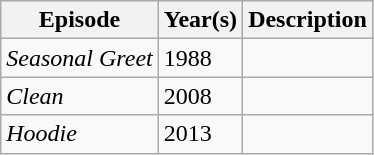<table class="wikitable sortable">
<tr>
<th>Episode</th>
<th>Year(s)</th>
<th>Description</th>
</tr>
<tr>
<td><em>Seasonal Greet</em></td>
<td>1988</td>
<td></td>
</tr>
<tr>
<td><em>Clean</em></td>
<td>2008</td>
<td></td>
</tr>
<tr>
<td><em>Hoodie</em></td>
<td>2013</td>
<td></td>
</tr>
</table>
